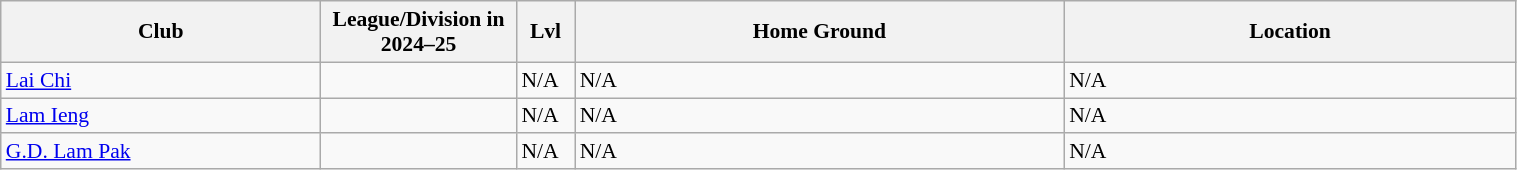<table class="wikitable sortable" width=80% style="font-size:90%">
<tr>
<th width=17%><strong>Club</strong></th>
<th width=10%><strong>League/Division in 2024–25</strong></th>
<th width=3%><strong>Lvl</strong></th>
<th width=26%><strong>Home Ground</strong></th>
<th width=24%><strong>Location</strong></th>
</tr>
<tr>
<td><a href='#'>Lai Chi</a></td>
<td></td>
<td>N/A</td>
<td>N/A</td>
<td>N/A</td>
</tr>
<tr>
<td><a href='#'>Lam Ieng</a></td>
<td></td>
<td>N/A</td>
<td>N/A</td>
<td>N/A</td>
</tr>
<tr>
<td><a href='#'>G.D. Lam Pak</a></td>
<td></td>
<td>N/A</td>
<td>N/A</td>
<td>N/A</td>
</tr>
</table>
